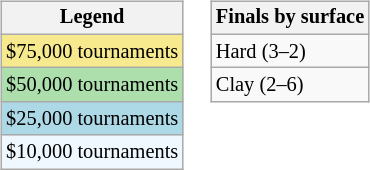<table>
<tr valign=top>
<td><br><table class=wikitable style="font-size:85%">
<tr>
<th>Legend</th>
</tr>
<tr style="background:#f7e98e;">
<td>$75,000 tournaments</td>
</tr>
<tr style="background:#addfad;">
<td>$50,000 tournaments</td>
</tr>
<tr style="background:lightblue;">
<td>$25,000 tournaments</td>
</tr>
<tr style="background:#f0f8ff;">
<td>$10,000 tournaments</td>
</tr>
</table>
</td>
<td><br><table class=wikitable style="font-size:85%">
<tr>
<th>Finals by surface</th>
</tr>
<tr>
<td>Hard (3–2)</td>
</tr>
<tr>
<td>Clay (2–6)</td>
</tr>
</table>
</td>
</tr>
</table>
